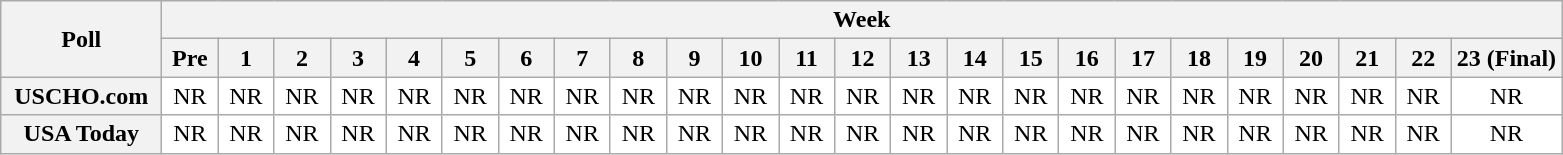<table class="wikitable" style="white-space:nowrap;">
<tr>
<th scope="col" width="100" rowspan="2">Poll</th>
<th colspan="24">Week</th>
</tr>
<tr>
<th scope="col" width="30">Pre</th>
<th scope="col" width="30">1</th>
<th scope="col" width="30">2</th>
<th scope="col" width="30">3</th>
<th scope="col" width="30">4</th>
<th scope="col" width="30">5</th>
<th scope="col" width="30">6</th>
<th scope="col" width="30">7</th>
<th scope="col" width="30">8</th>
<th scope="col" width="30">9</th>
<th scope="col" width="30">10</th>
<th scope="col" width="30">11</th>
<th scope="col" width="30">12</th>
<th scope="col" width="30">13</th>
<th scope="col" width="30">14</th>
<th scope="col" width="30">15</th>
<th scope="col" width="30">16</th>
<th scope="col" width="30">17</th>
<th scope="col" width="30">18</th>
<th scope="col" width="30">19</th>
<th scope="col" width="30">20</th>
<th scope="col" width="30">21</th>
<th scope="col" width="30">22</th>
<th scope="col" width="30">23 (Final)</th>
</tr>
<tr style="text-align:center;">
<th>USCHO.com</th>
<td bgcolor=FFFFFF>NR</td>
<td bgcolor=FFFFFF>NR</td>
<td bgcolor=FFFFFF>NR</td>
<td bgcolor=FFFFFF>NR</td>
<td bgcolor=FFFFFF>NR</td>
<td bgcolor=FFFFFF>NR</td>
<td bgcolor=FFFFFF>NR</td>
<td bgcolor=FFFFFF>NR</td>
<td bgcolor=FFFFFF>NR</td>
<td bgcolor=FFFFFF>NR</td>
<td bgcolor=FFFFFF>NR</td>
<td bgcolor=FFFFFF>NR</td>
<td bgcolor=FFFFFF>NR</td>
<td bgcolor=FFFFFF>NR</td>
<td bgcolor=FFFFFF>NR</td>
<td bgcolor=FFFFFF>NR</td>
<td bgcolor=FFFFFF>NR</td>
<td bgcolor=FFFFFF>NR</td>
<td bgcolor=FFFFFF>NR</td>
<td bgcolor=FFFFFF>NR</td>
<td bgcolor=FFFFFF>NR</td>
<td bgcolor=FFFFFF>NR</td>
<td bgcolor=FFFFFF>NR</td>
<td bgcolor=FFFFFF>NR</td>
</tr>
<tr style="text-align:center;">
<th>USA Today</th>
<td bgcolor=FFFFFF>NR</td>
<td bgcolor=FFFFFF>NR</td>
<td bgcolor=FFFFFF>NR</td>
<td bgcolor=FFFFFF>NR</td>
<td bgcolor=FFFFFF>NR</td>
<td bgcolor=FFFFFF>NR</td>
<td bgcolor=FFFFFF>NR</td>
<td bgcolor=FFFFFF>NR</td>
<td bgcolor=FFFFFF>NR</td>
<td bgcolor=FFFFFF>NR</td>
<td bgcolor=FFFFFF>NR</td>
<td bgcolor=FFFFFF>NR</td>
<td bgcolor=FFFFFF>NR</td>
<td bgcolor=FFFFFF>NR</td>
<td bgcolor=FFFFFF>NR</td>
<td bgcolor=FFFFFF>NR</td>
<td bgcolor=FFFFFF>NR</td>
<td bgcolor=FFFFFF>NR</td>
<td bgcolor=FFFFFF>NR</td>
<td bgcolor=FFFFFF>NR</td>
<td bgcolor=FFFFFF>NR</td>
<td bgcolor=FFFFFF>NR</td>
<td bgcolor=FFFFFF>NR</td>
<td bgcolor=FFFFFF>NR</td>
</tr>
</table>
